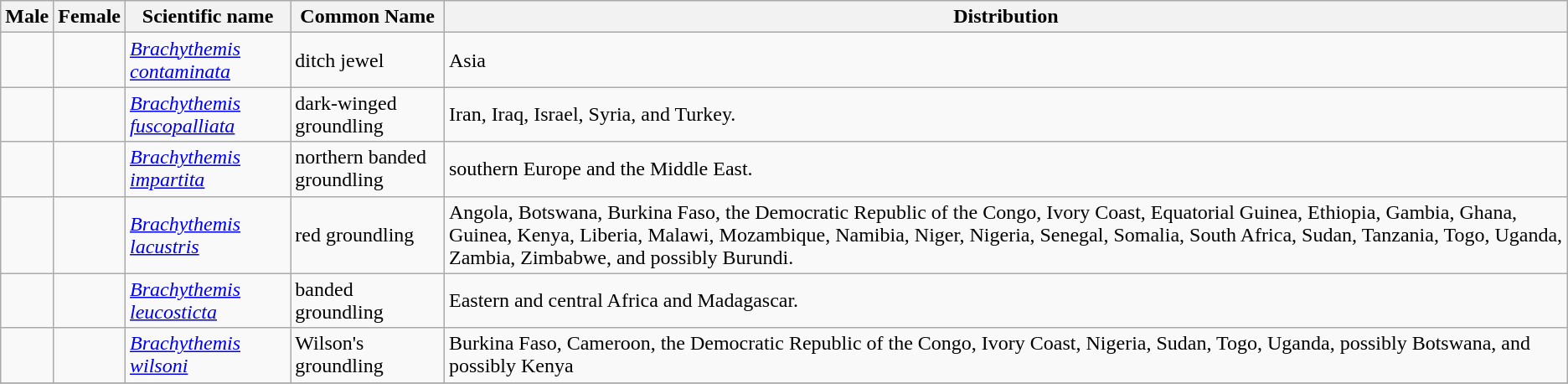<table class="wikitable">
<tr>
<th>Male</th>
<th>Female</th>
<th>Scientific name</th>
<th>Common Name</th>
<th>Distribution</th>
</tr>
<tr>
<td></td>
<td></td>
<td><em><a href='#'>Brachythemis contaminata</a></em> </td>
<td>ditch jewel</td>
<td>Asia</td>
</tr>
<tr>
<td></td>
<td></td>
<td><em><a href='#'>Brachythemis fuscopalliata</a></em> </td>
<td>dark-winged groundling</td>
<td>Iran, Iraq, Israel, Syria, and Turkey.</td>
</tr>
<tr>
<td></td>
<td></td>
<td><em><a href='#'>Brachythemis impartita</a></em> </td>
<td>northern banded groundling</td>
<td>southern Europe and the Middle East.</td>
</tr>
<tr>
<td></td>
<td></td>
<td><em><a href='#'>Brachythemis lacustris</a></em> </td>
<td>red groundling</td>
<td>Angola, Botswana, Burkina Faso, the Democratic Republic of the Congo, Ivory Coast, Equatorial Guinea, Ethiopia, Gambia, Ghana, Guinea, Kenya, Liberia, Malawi, Mozambique, Namibia, Niger, Nigeria, Senegal, Somalia, South Africa, Sudan, Tanzania, Togo, Uganda, Zambia, Zimbabwe, and possibly Burundi.</td>
</tr>
<tr>
<td></td>
<td></td>
<td><em><a href='#'>Brachythemis leucosticta</a></em> </td>
<td>banded groundling</td>
<td>Eastern and central Africa and Madagascar.</td>
</tr>
<tr>
<td></td>
<td></td>
<td><em><a href='#'>Brachythemis wilsoni</a></em> </td>
<td>Wilson's groundling</td>
<td>Burkina Faso, Cameroon, the Democratic Republic of the Congo, Ivory Coast, Nigeria, Sudan, Togo, Uganda, possibly Botswana, and possibly Kenya</td>
</tr>
<tr>
</tr>
</table>
